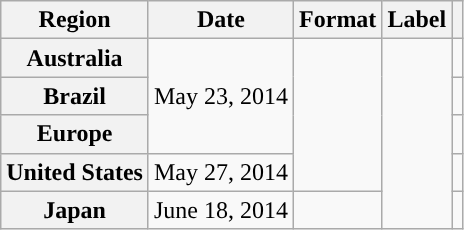<table class="wikitable plainrowheaders">
<tr>
<th scope="col">Region</th>
<th scope="col">Date</th>
<th scope="col">Format</th>
<th scope="col">Label</th>
<th scope="col"></th>
</tr>
<tr>
<th scope="row">Australia</th>
<td rowspan="3">May 23, 2014</td>
<td rowspan="4"></td>
<td rowspan="5"></td>
<td align="center"></td>
</tr>
<tr>
<th scope="row">Brazil</th>
<td align="center"></td>
</tr>
<tr>
<th scope="row">Europe</th>
<td align="center"></td>
</tr>
<tr>
<th scope="row">United States</th>
<td>May 27, 2014</td>
<td align="center"></td>
</tr>
<tr>
<th scope="row">Japan</th>
<td>June 18, 2014</td>
<td></td>
<td align="center"></td>
</tr>
</table>
